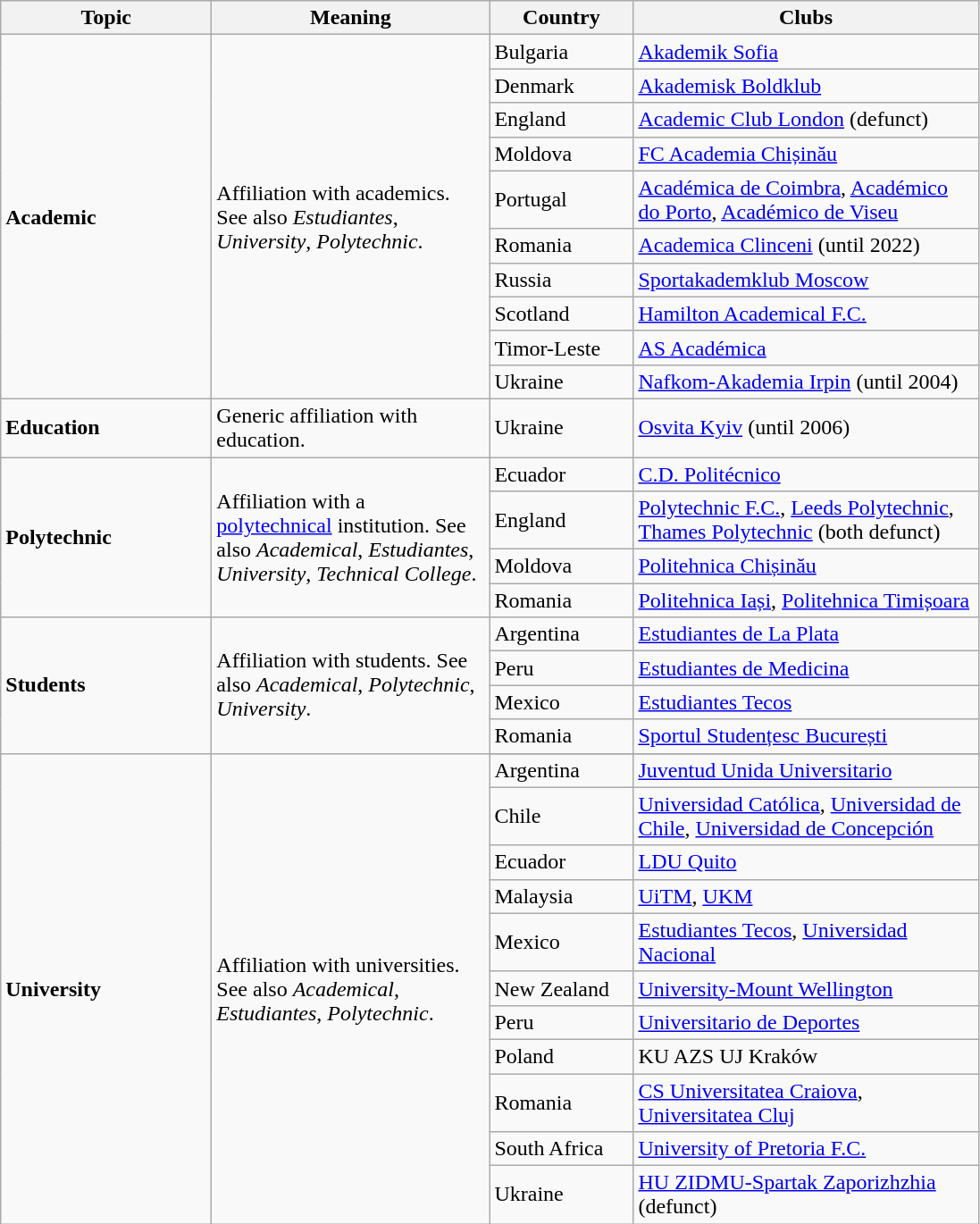<table class="wikitable">
<tr>
<th width="150">Topic</th>
<th width="200">Meaning</th>
<th width="100">Country</th>
<th width="250">Clubs</th>
</tr>
<tr>
<td rowspan="10"><strong>Academic</strong></td>
<td rowspan="10">Affiliation with academics. See also <em>Estudiantes</em>, <em>University</em>, <em>Polytechnic</em>.</td>
<td> Bulgaria</td>
<td><a href='#'>Akademik Sofia</a></td>
</tr>
<tr>
<td> Denmark</td>
<td><a href='#'>Akademisk Boldklub</a></td>
</tr>
<tr>
<td> England</td>
<td><a href='#'>Academic Club London</a> (defunct)</td>
</tr>
<tr>
<td> Moldova</td>
<td><a href='#'>FC Academia Chișinău</a></td>
</tr>
<tr>
<td> Portugal</td>
<td><a href='#'>Académica de Coimbra</a>, <a href='#'>Académico do Porto</a>, <a href='#'>Académico de Viseu</a></td>
</tr>
<tr>
<td> Romania</td>
<td><a href='#'>Academica Clinceni</a> (until 2022)</td>
</tr>
<tr>
<td> Russia</td>
<td><a href='#'>Sportakademklub Moscow</a></td>
</tr>
<tr>
<td> Scotland</td>
<td><a href='#'>Hamilton Academical F.C.</a></td>
</tr>
<tr>
<td> Timor-Leste</td>
<td><a href='#'>AS Académica</a></td>
</tr>
<tr>
<td> Ukraine</td>
<td><a href='#'>Nafkom-Akademia Irpin</a> (until 2004)</td>
</tr>
<tr>
<td rowspan="1"><strong>Education</strong></td>
<td rowspan="1">Generic affiliation with education.</td>
<td> Ukraine</td>
<td><a href='#'>Osvita Kyiv</a> (until 2006)</td>
</tr>
<tr>
<td rowspan="4"><strong>Polytechnic</strong></td>
<td rowspan="4">Affiliation with a <a href='#'>polytechnical</a> institution. See also <em>Academical</em>, <em>Estudiantes</em>, <em>University</em>, <em>Technical College</em>.</td>
<td> Ecuador</td>
<td><a href='#'>C.D. Politécnico</a></td>
</tr>
<tr>
<td> England</td>
<td><a href='#'>Polytechnic F.C.</a>, <a href='#'>Leeds Polytechnic</a>, <a href='#'>Thames Polytechnic</a> (both defunct)</td>
</tr>
<tr>
<td> Moldova</td>
<td><a href='#'>Politehnica Chișinău</a></td>
</tr>
<tr>
<td> Romania</td>
<td><a href='#'>Politehnica Iași</a>, <a href='#'>Politehnica Timișoara</a></td>
</tr>
<tr>
<td rowspan="4"><strong>Students</strong></td>
<td rowspan="4">Affiliation with students. See also <em>Academical</em>, <em>Polytechnic</em>, <em>University</em>.</td>
<td> Argentina</td>
<td><a href='#'>Estudiantes de La Plata</a></td>
</tr>
<tr>
<td> Peru</td>
<td><a href='#'>Estudiantes de Medicina</a></td>
</tr>
<tr>
<td> Mexico</td>
<td><a href='#'>Estudiantes Tecos</a></td>
</tr>
<tr>
<td> Romania</td>
<td><a href='#'>Sportul Studențesc București</a></td>
</tr>
<tr>
<td rowspan="12"><strong>University</strong></td>
<td rowspan="12">Affiliation with universities. See also <em>Academical</em>, <em>Estudiantes</em>, <em>Polytechnic</em>.</td>
</tr>
<tr>
<td> Argentina</td>
<td><a href='#'>Juventud Unida Universitario</a></td>
</tr>
<tr>
<td> Chile</td>
<td><a href='#'>Universidad Católica</a>, <a href='#'>Universidad de Chile</a>, <a href='#'>Universidad de Concepción</a></td>
</tr>
<tr>
<td> Ecuador</td>
<td><a href='#'>LDU Quito</a></td>
</tr>
<tr>
<td> Malaysia</td>
<td><a href='#'>UiTM</a>, <a href='#'>UKM</a></td>
</tr>
<tr>
<td> Mexico</td>
<td><a href='#'>Estudiantes Tecos</a>, <a href='#'>Universidad Nacional</a></td>
</tr>
<tr>
<td> New Zealand</td>
<td><a href='#'>University-Mount Wellington</a></td>
</tr>
<tr>
<td> Peru</td>
<td><a href='#'>Universitario de Deportes</a></td>
</tr>
<tr>
<td> Poland</td>
<td>KU AZS UJ Kraków</td>
</tr>
<tr>
<td> Romania</td>
<td><a href='#'>CS Universitatea Craiova</a>, <a href='#'>Universitatea Cluj</a></td>
</tr>
<tr>
<td> South Africa</td>
<td><a href='#'>University of Pretoria F.C.</a></td>
</tr>
<tr>
<td> Ukraine</td>
<td><a href='#'>HU ZIDMU-Spartak Zaporizhzhia</a> (defunct)</td>
</tr>
</table>
